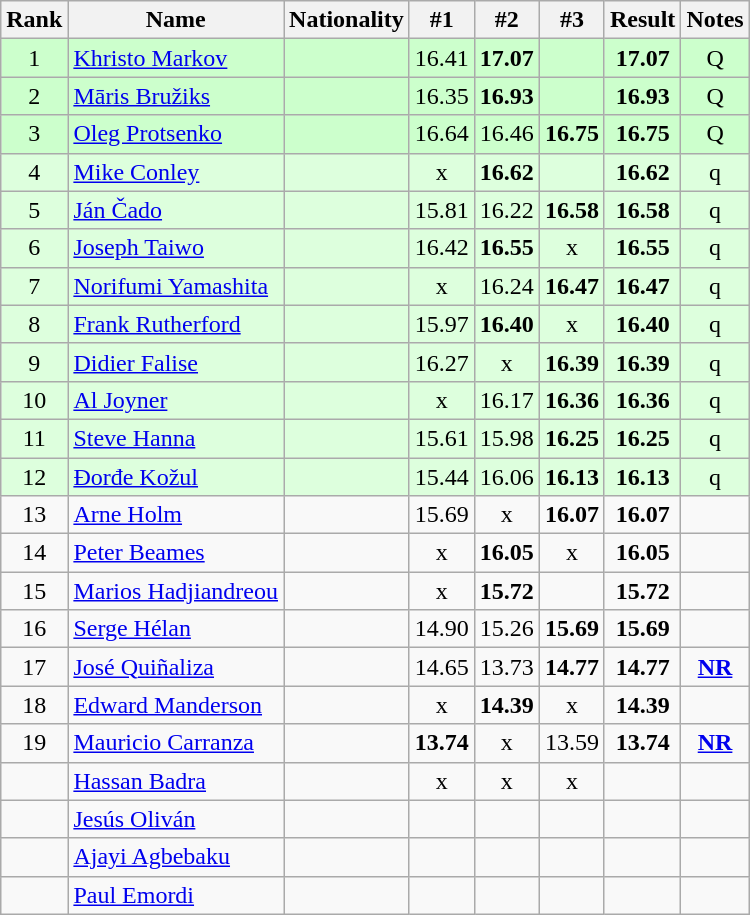<table class="wikitable sortable" style="text-align:center">
<tr>
<th>Rank</th>
<th>Name</th>
<th>Nationality</th>
<th>#1</th>
<th>#2</th>
<th>#3</th>
<th>Result</th>
<th>Notes</th>
</tr>
<tr bgcolor=ccffcc>
<td>1</td>
<td align="left"><a href='#'>Khristo Markov</a></td>
<td align=left></td>
<td>16.41</td>
<td><strong>17.07</strong></td>
<td></td>
<td><strong>17.07</strong></td>
<td>Q</td>
</tr>
<tr bgcolor=ccffcc>
<td>2</td>
<td align="left"><a href='#'>Māris Bružiks</a></td>
<td align=left></td>
<td>16.35</td>
<td><strong>16.93</strong></td>
<td></td>
<td><strong>16.93</strong></td>
<td>Q</td>
</tr>
<tr bgcolor=ccffcc>
<td>3</td>
<td align="left"><a href='#'>Oleg Protsenko</a></td>
<td align=left></td>
<td>16.64</td>
<td>16.46</td>
<td><strong>16.75</strong></td>
<td><strong>16.75</strong></td>
<td>Q</td>
</tr>
<tr bgcolor=ddffdd>
<td>4</td>
<td align="left"><a href='#'>Mike Conley</a></td>
<td align=left></td>
<td>x</td>
<td><strong>16.62</strong></td>
<td></td>
<td><strong>16.62</strong></td>
<td>q</td>
</tr>
<tr bgcolor=ddffdd>
<td>5</td>
<td align="left"><a href='#'>Ján Čado</a></td>
<td align=left></td>
<td>15.81</td>
<td>16.22</td>
<td><strong>16.58</strong></td>
<td><strong>16.58</strong></td>
<td>q</td>
</tr>
<tr bgcolor=ddffdd>
<td>6</td>
<td align="left"><a href='#'>Joseph Taiwo</a></td>
<td align=left></td>
<td>16.42</td>
<td><strong>16.55</strong></td>
<td>x</td>
<td><strong>16.55</strong></td>
<td>q</td>
</tr>
<tr bgcolor=ddffdd>
<td>7</td>
<td align="left"><a href='#'>Norifumi Yamashita</a></td>
<td align=left></td>
<td>x</td>
<td>16.24</td>
<td><strong>16.47</strong></td>
<td><strong>16.47</strong></td>
<td>q</td>
</tr>
<tr bgcolor=ddffdd>
<td>8</td>
<td align="left"><a href='#'>Frank Rutherford</a></td>
<td align=left></td>
<td>15.97</td>
<td><strong>16.40</strong></td>
<td>x</td>
<td><strong>16.40</strong></td>
<td>q</td>
</tr>
<tr bgcolor=ddffdd>
<td>9</td>
<td align="left"><a href='#'>Didier Falise</a></td>
<td align=left></td>
<td>16.27</td>
<td>x</td>
<td><strong>16.39</strong></td>
<td><strong>16.39</strong></td>
<td>q</td>
</tr>
<tr bgcolor=ddffdd>
<td>10</td>
<td align="left"><a href='#'>Al Joyner</a></td>
<td align=left></td>
<td>x</td>
<td>16.17</td>
<td><strong>16.36</strong></td>
<td><strong>16.36</strong></td>
<td>q</td>
</tr>
<tr bgcolor=ddffdd>
<td>11</td>
<td align="left"><a href='#'>Steve Hanna</a></td>
<td align=left></td>
<td>15.61</td>
<td>15.98</td>
<td><strong>16.25</strong></td>
<td><strong>16.25</strong></td>
<td>q</td>
</tr>
<tr bgcolor=ddffdd>
<td>12</td>
<td align="left"><a href='#'>Đorđe Kožul</a></td>
<td align=left></td>
<td>15.44</td>
<td>16.06</td>
<td><strong>16.13</strong></td>
<td><strong>16.13</strong></td>
<td>q</td>
</tr>
<tr>
<td>13</td>
<td align="left"><a href='#'>Arne Holm</a></td>
<td align=left></td>
<td>15.69</td>
<td>x</td>
<td><strong>16.07</strong></td>
<td><strong>16.07</strong></td>
<td></td>
</tr>
<tr>
<td>14</td>
<td align="left"><a href='#'>Peter Beames</a></td>
<td align=left></td>
<td>x</td>
<td><strong>16.05</strong></td>
<td>x</td>
<td><strong>16.05</strong></td>
<td></td>
</tr>
<tr>
<td>15</td>
<td align="left"><a href='#'>Marios Hadjiandreou</a></td>
<td align=left></td>
<td>x</td>
<td><strong>15.72</strong></td>
<td></td>
<td><strong>15.72</strong></td>
<td></td>
</tr>
<tr>
<td>16</td>
<td align="left"><a href='#'>Serge Hélan</a></td>
<td align=left></td>
<td>14.90</td>
<td>15.26</td>
<td><strong>15.69</strong></td>
<td><strong>15.69</strong></td>
<td></td>
</tr>
<tr>
<td>17</td>
<td align="left"><a href='#'>José Quiñaliza</a></td>
<td align=left></td>
<td>14.65</td>
<td>13.73</td>
<td><strong>14.77</strong></td>
<td><strong>14.77</strong></td>
<td><strong><a href='#'>NR</a></strong></td>
</tr>
<tr>
<td>18</td>
<td align="left"><a href='#'>Edward Manderson</a></td>
<td align=left></td>
<td>x</td>
<td><strong>14.39</strong></td>
<td>x</td>
<td><strong>14.39</strong></td>
<td></td>
</tr>
<tr>
<td>19</td>
<td align="left"><a href='#'>Mauricio Carranza</a></td>
<td align=left></td>
<td><strong>13.74</strong></td>
<td>x</td>
<td>13.59</td>
<td><strong>13.74</strong></td>
<td><strong><a href='#'>NR</a></strong></td>
</tr>
<tr>
<td></td>
<td align="left"><a href='#'>Hassan Badra</a></td>
<td align=left></td>
<td>x</td>
<td>x</td>
<td>x</td>
<td><strong></strong></td>
<td></td>
</tr>
<tr>
<td></td>
<td align="left"><a href='#'>Jesús Oliván</a></td>
<td align=left></td>
<td></td>
<td></td>
<td></td>
<td><strong></strong></td>
<td></td>
</tr>
<tr>
<td></td>
<td align="left"><a href='#'>Ajayi Agbebaku</a></td>
<td align=left></td>
<td></td>
<td></td>
<td></td>
<td><strong></strong></td>
<td></td>
</tr>
<tr>
<td></td>
<td align="left"><a href='#'>Paul Emordi</a></td>
<td align=left></td>
<td></td>
<td></td>
<td></td>
<td><strong></strong></td>
<td></td>
</tr>
</table>
